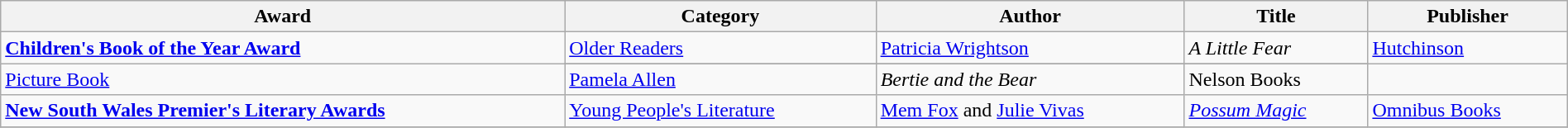<table class="wikitable" width=100%>
<tr>
<th>Award</th>
<th>Category</th>
<th>Author</th>
<th>Title</th>
<th>Publisher</th>
</tr>
<tr>
<td rowspan=2><strong><a href='#'>Children's Book of the Year Award</a></strong></td>
<td><a href='#'>Older Readers</a></td>
<td><a href='#'>Patricia Wrightson</a></td>
<td><em>A Little Fear</em></td>
<td><a href='#'>Hutchinson</a></td>
</tr>
<tr>
</tr>
<tr>
<td><a href='#'>Picture Book</a></td>
<td><a href='#'>Pamela Allen</a></td>
<td><em>Bertie and the Bear</em></td>
<td>Nelson Books</td>
</tr>
<tr>
<td><strong><a href='#'>New South Wales Premier's Literary Awards</a></strong></td>
<td><a href='#'>Young People's Literature</a></td>
<td><a href='#'>Mem Fox</a> and <a href='#'>Julie Vivas</a></td>
<td><em><a href='#'>Possum Magic</a></em></td>
<td><a href='#'>Omnibus Books</a></td>
</tr>
<tr>
</tr>
</table>
